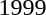<table>
<tr>
<td>1999</td>
<td></td>
<td></td>
<td></td>
</tr>
</table>
